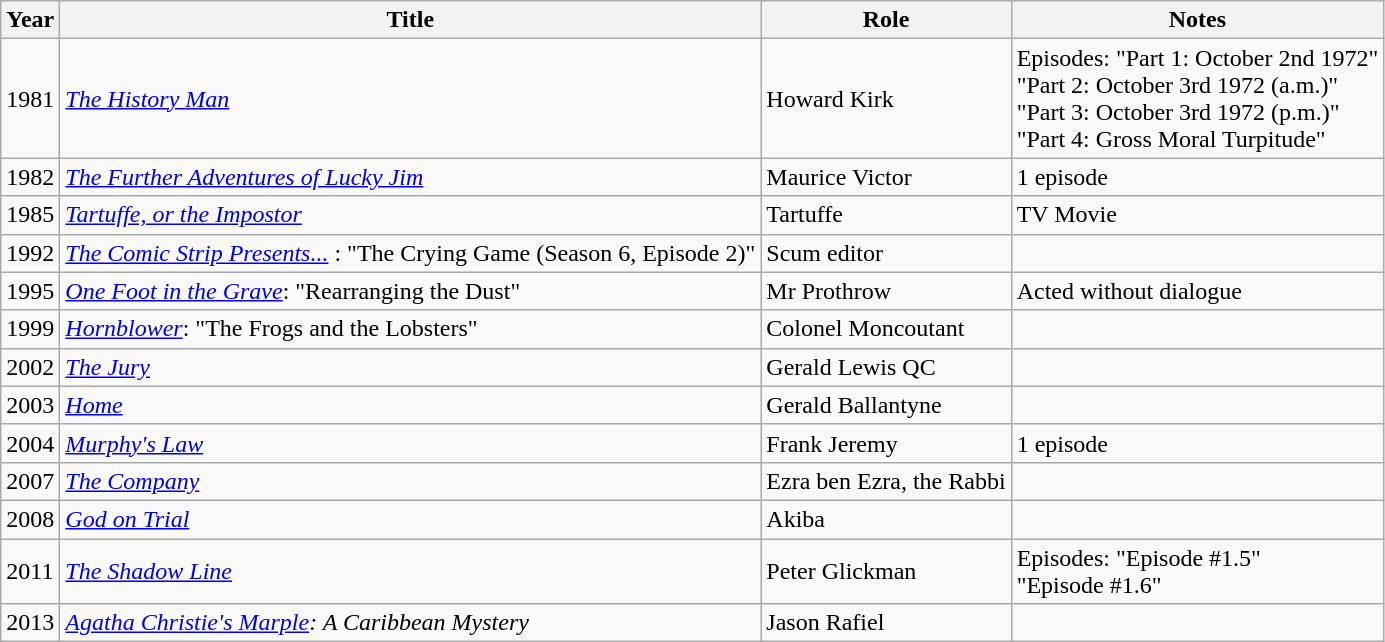<table class="wikitable">
<tr>
<th>Year</th>
<th>Title</th>
<th>Role</th>
<th>Notes</th>
</tr>
<tr>
<td>1981</td>
<td><em><a href='#'>The History Man</a></em></td>
<td>Howard Kirk</td>
<td>Episodes: "Part 1: October 2nd 1972" <br> "Part 2: October 3rd 1972 (a.m.)" <br> "Part 3: October 3rd 1972 (p.m.)" <br> "Part 4: Gross Moral Turpitude"</td>
</tr>
<tr>
<td>1982</td>
<td><em><a href='#'>The Further Adventures of Lucky Jim</a></em></td>
<td>Maurice Victor</td>
<td>1 episode</td>
</tr>
<tr>
<td>1985</td>
<td><em><a href='#'>Tartuffe, or the Impostor</a></em></td>
<td>Tartuffe</td>
<td>TV Movie</td>
</tr>
<tr>
<td>1992</td>
<td><em><a href='#'>The Comic Strip Presents...</a></em> : "The Crying Game (Season 6, Episode 2)"</td>
<td>Scum editor</td>
</tr>
<tr>
<td>1995</td>
<td><em><a href='#'>One Foot in the Grave</a></em>: "Rearranging the Dust"</td>
<td>Mr Prothrow</td>
<td>Acted without dialogue</td>
</tr>
<tr>
<td>1999</td>
<td><em><a href='#'>Hornblower</a></em>: "The Frogs and the Lobsters"</td>
<td>Colonel Moncoutant</td>
<td></td>
</tr>
<tr>
<td>2002</td>
<td><em><a href='#'>The Jury</a></em></td>
<td>Gerald Lewis QC</td>
<td></td>
</tr>
<tr>
<td>2003</td>
<td><em><a href='#'>Home</a></em></td>
<td>Gerald Ballantyne</td>
<td></td>
</tr>
<tr>
<td>2004</td>
<td><em><a href='#'>Murphy's Law</a></em></td>
<td>Frank Jeremy</td>
<td>1 episode</td>
</tr>
<tr>
<td>2007</td>
<td><em><a href='#'>The Company</a></em></td>
<td>Ezra ben Ezra, the Rabbi</td>
<td></td>
</tr>
<tr>
<td>2008</td>
<td><em><a href='#'>God on Trial</a></em></td>
<td>Akiba</td>
<td></td>
</tr>
<tr>
<td>2011</td>
<td><em><a href='#'>The Shadow Line</a></em></td>
<td>Peter Glickman</td>
<td>Episodes: "Episode #1.5" <br> "Episode #1.6"</td>
</tr>
<tr>
<td>2013</td>
<td><em><a href='#'>Agatha Christie's Marple</a>: A Caribbean Mystery</em></td>
<td>Jason Rafiel</td>
<td></td>
</tr>
</table>
